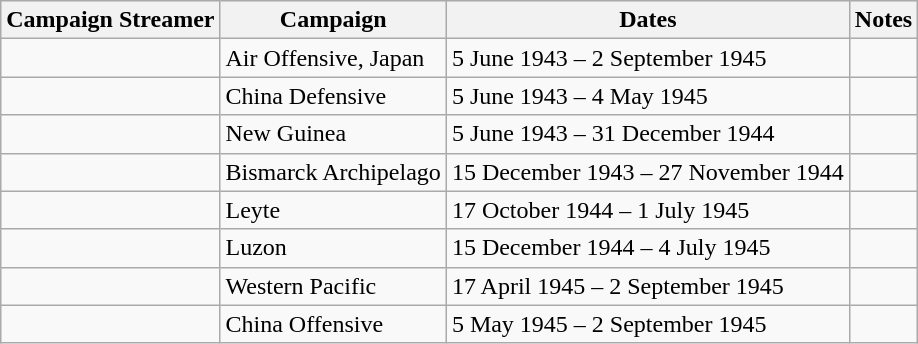<table class="wikitable">
<tr style="background:#efefef;">
<th>Campaign Streamer</th>
<th>Campaign</th>
<th>Dates</th>
<th>Notes</th>
</tr>
<tr>
<td></td>
<td>Air Offensive, Japan</td>
<td>5 June 1943 – 2 September 1945</td>
<td></td>
</tr>
<tr>
<td></td>
<td>China Defensive</td>
<td>5 June 1943 – 4 May 1945</td>
<td></td>
</tr>
<tr>
<td></td>
<td>New Guinea</td>
<td>5 June 1943 – 31 December 1944</td>
<td></td>
</tr>
<tr>
<td></td>
<td>Bismarck Archipelago</td>
<td>15 December 1943 – 27 November 1944</td>
<td></td>
</tr>
<tr>
<td></td>
<td>Leyte</td>
<td>17 October 1944 – 1 July 1945</td>
<td></td>
</tr>
<tr>
<td></td>
<td>Luzon</td>
<td>15 December 1944 – 4 July 1945</td>
<td></td>
</tr>
<tr>
<td></td>
<td>Western Pacific</td>
<td>17 April 1945 – 2 September 1945</td>
<td></td>
</tr>
<tr>
<td></td>
<td>China Offensive</td>
<td>5 May 1945 – 2 September 1945</td>
<td></td>
</tr>
</table>
